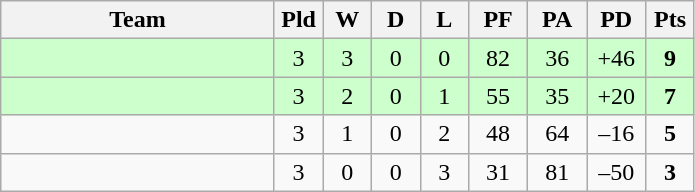<table class="wikitable" style="text-align:center;">
<tr>
<th width=175>Team</th>
<th width=25 abbr="Played">Pld</th>
<th width=25 abbr="Won">W</th>
<th width=25 abbr="Drawn">D</th>
<th width=25 abbr="Lost">L</th>
<th width=32 abbr="Points for">PF</th>
<th width=32 abbr="Points against">PA</th>
<th width=32 abbr="Points difference">PD</th>
<th width=25 abbr="Points">Pts</th>
</tr>
<tr bgcolor=ccffcc>
<td align=left></td>
<td>3</td>
<td>3</td>
<td>0</td>
<td>0</td>
<td>82</td>
<td>36</td>
<td>+46</td>
<td><strong>9</strong></td>
</tr>
<tr bgcolor=ccffcc>
<td align=left></td>
<td>3</td>
<td>2</td>
<td>0</td>
<td>1</td>
<td>55</td>
<td>35</td>
<td>+20</td>
<td><strong>7</strong></td>
</tr>
<tr>
<td align=left></td>
<td>3</td>
<td>1</td>
<td>0</td>
<td>2</td>
<td>48</td>
<td>64</td>
<td>–16</td>
<td><strong>5</strong></td>
</tr>
<tr>
<td align=left></td>
<td>3</td>
<td>0</td>
<td>0</td>
<td>3</td>
<td>31</td>
<td>81</td>
<td>–50</td>
<td><strong>3</strong></td>
</tr>
</table>
